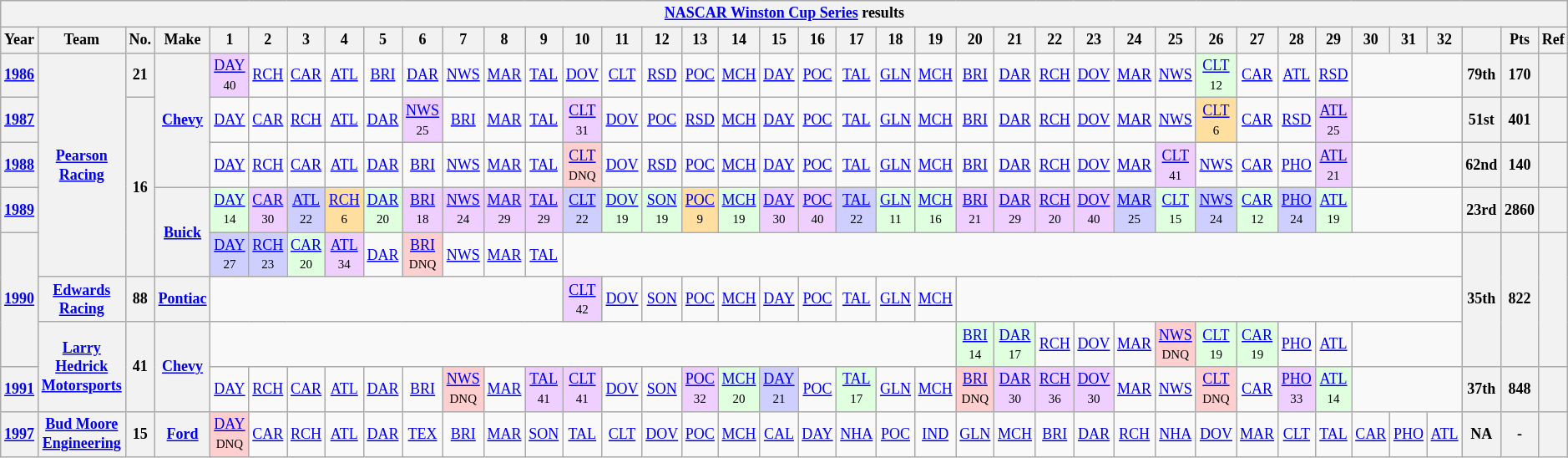<table class="wikitable" style="text-align:center; font-size:75%">
<tr>
<th colspan=45><a href='#'>NASCAR Winston Cup Series</a> results</th>
</tr>
<tr>
<th>Year</th>
<th>Team</th>
<th>No.</th>
<th>Make</th>
<th>1</th>
<th>2</th>
<th>3</th>
<th>4</th>
<th>5</th>
<th>6</th>
<th>7</th>
<th>8</th>
<th>9</th>
<th>10</th>
<th>11</th>
<th>12</th>
<th>13</th>
<th>14</th>
<th>15</th>
<th>16</th>
<th>17</th>
<th>18</th>
<th>19</th>
<th>20</th>
<th>21</th>
<th>22</th>
<th>23</th>
<th>24</th>
<th>25</th>
<th>26</th>
<th>27</th>
<th>28</th>
<th>29</th>
<th>30</th>
<th>31</th>
<th>32</th>
<th></th>
<th>Pts</th>
<th>Ref</th>
</tr>
<tr>
<th><a href='#'>1986</a></th>
<th rowspan=5><a href='#'>Pearson Racing</a></th>
<th>21</th>
<th rowspan=3><a href='#'>Chevy</a></th>
<td style="background:#EFCFFF;"><a href='#'>DAY</a><br><small>40</small></td>
<td><a href='#'>RCH</a></td>
<td><a href='#'>CAR</a></td>
<td><a href='#'>ATL</a></td>
<td><a href='#'>BRI</a></td>
<td><a href='#'>DAR</a></td>
<td><a href='#'>NWS</a></td>
<td><a href='#'>MAR</a></td>
<td><a href='#'>TAL</a></td>
<td><a href='#'>DOV</a></td>
<td><a href='#'>CLT</a></td>
<td><a href='#'>RSD</a></td>
<td><a href='#'>POC</a></td>
<td><a href='#'>MCH</a></td>
<td><a href='#'>DAY</a></td>
<td><a href='#'>POC</a></td>
<td><a href='#'>TAL</a></td>
<td><a href='#'>GLN</a></td>
<td><a href='#'>MCH</a></td>
<td><a href='#'>BRI</a></td>
<td><a href='#'>DAR</a></td>
<td><a href='#'>RCH</a></td>
<td><a href='#'>DOV</a></td>
<td><a href='#'>MAR</a></td>
<td><a href='#'>NWS</a></td>
<td style="background:#DFFFDF;"><a href='#'>CLT</a><br><small>12</small></td>
<td><a href='#'>CAR</a></td>
<td><a href='#'>ATL</a></td>
<td><a href='#'>RSD</a></td>
<td colspan=3></td>
<th>79th</th>
<th>170</th>
<th></th>
</tr>
<tr>
<th><a href='#'>1987</a></th>
<th rowspan=4>16</th>
<td><a href='#'>DAY</a></td>
<td><a href='#'>CAR</a></td>
<td><a href='#'>RCH</a></td>
<td><a href='#'>ATL</a></td>
<td><a href='#'>DAR</a></td>
<td style="background:#EFCFFF;"><a href='#'>NWS</a><br><small>25</small></td>
<td><a href='#'>BRI</a></td>
<td><a href='#'>MAR</a></td>
<td><a href='#'>TAL</a></td>
<td style="background:#EFCFFF;"><a href='#'>CLT</a><br><small>31</small></td>
<td><a href='#'>DOV</a></td>
<td><a href='#'>POC</a></td>
<td><a href='#'>RSD</a></td>
<td><a href='#'>MCH</a></td>
<td><a href='#'>DAY</a></td>
<td><a href='#'>POC</a></td>
<td><a href='#'>TAL</a></td>
<td><a href='#'>GLN</a></td>
<td><a href='#'>MCH</a></td>
<td><a href='#'>BRI</a></td>
<td><a href='#'>DAR</a></td>
<td><a href='#'>RCH</a></td>
<td><a href='#'>DOV</a></td>
<td><a href='#'>MAR</a></td>
<td><a href='#'>NWS</a></td>
<td style="background:#FFDF9F;"><a href='#'>CLT</a><br><small>6</small></td>
<td><a href='#'>CAR</a></td>
<td><a href='#'>RSD</a></td>
<td style="background:#EFCFFF;"><a href='#'>ATL</a><br><small>25</small></td>
<td colspan=3></td>
<th>51st</th>
<th>401</th>
<th></th>
</tr>
<tr>
<th><a href='#'>1988</a></th>
<td><a href='#'>DAY</a></td>
<td><a href='#'>RCH</a></td>
<td><a href='#'>CAR</a></td>
<td><a href='#'>ATL</a></td>
<td><a href='#'>DAR</a></td>
<td><a href='#'>BRI</a></td>
<td><a href='#'>NWS</a></td>
<td><a href='#'>MAR</a></td>
<td><a href='#'>TAL</a></td>
<td style="background:#FFCFCF;"><a href='#'>CLT</a><br><small>DNQ</small></td>
<td><a href='#'>DOV</a></td>
<td><a href='#'>RSD</a></td>
<td><a href='#'>POC</a></td>
<td><a href='#'>MCH</a></td>
<td><a href='#'>DAY</a></td>
<td><a href='#'>POC</a></td>
<td><a href='#'>TAL</a></td>
<td><a href='#'>GLN</a></td>
<td><a href='#'>MCH</a></td>
<td><a href='#'>BRI</a></td>
<td><a href='#'>DAR</a></td>
<td><a href='#'>RCH</a></td>
<td><a href='#'>DOV</a></td>
<td><a href='#'>MAR</a></td>
<td style="background:#EFCFFF;"><a href='#'>CLT</a><br><small>41</small></td>
<td><a href='#'>NWS</a></td>
<td><a href='#'>CAR</a></td>
<td><a href='#'>PHO</a></td>
<td style="background:#EFCFFF;"><a href='#'>ATL</a><br><small>21</small></td>
<td colspan=3></td>
<th>62nd</th>
<th>140</th>
<th></th>
</tr>
<tr>
<th><a href='#'>1989</a></th>
<th rowspan=2><a href='#'>Buick</a></th>
<td style="background:#DFFFDF;"><a href='#'>DAY</a><br><small>14</small></td>
<td style="background:#EFCFFF;"><a href='#'>CAR</a><br><small>30</small></td>
<td style="background:#CFCFFF;"><a href='#'>ATL</a><br><small>22</small></td>
<td style="background:#FFDF9F;"><a href='#'>RCH</a><br><small>6</small></td>
<td style="background:#DFFFDF;"><a href='#'>DAR</a><br><small>20</small></td>
<td style="background:#EFCFFF;"><a href='#'>BRI</a><br><small>18</small></td>
<td style="background:#EFCFFF;"><a href='#'>NWS</a><br><small>24</small></td>
<td style="background:#EFCFFF;"><a href='#'>MAR</a><br><small>29</small></td>
<td style="background:#EFCFFF;"><a href='#'>TAL</a><br><small>29</small></td>
<td style="background:#CFCFFF;"><a href='#'>CLT</a><br><small>22</small></td>
<td style="background:#DFFFDF;"><a href='#'>DOV</a><br><small>19</small></td>
<td style="background:#DFFFDF;"><a href='#'>SON</a><br><small>19</small></td>
<td style="background:#FFDF9F;"><a href='#'>POC</a><br><small>9</small></td>
<td style="background:#DFFFDF;"><a href='#'>MCH</a><br><small>19</small></td>
<td style="background:#EFCFFF;"><a href='#'>DAY</a><br><small>30</small></td>
<td style="background:#EFCFFF;"><a href='#'>POC</a><br><small>40</small></td>
<td style="background:#CFCFFF;"><a href='#'>TAL</a><br><small>22</small></td>
<td style="background:#DFFFDF;"><a href='#'>GLN</a><br><small>11</small></td>
<td style="background:#DFFFDF;"><a href='#'>MCH</a><br><small>16</small></td>
<td style="background:#EFCFFF;"><a href='#'>BRI</a><br><small>21</small></td>
<td style="background:#EFCFFF;"><a href='#'>DAR</a><br><small>29</small></td>
<td style="background:#EFCFFF;"><a href='#'>RCH</a><br><small>20</small></td>
<td style="background:#EFCFFF;"><a href='#'>DOV</a><br><small>40</small></td>
<td style="background:#CFCFFF;"><a href='#'>MAR</a><br><small>25</small></td>
<td style="background:#DFFFDF;"><a href='#'>CLT</a><br><small>15</small></td>
<td style="background:#CFCFFF;"><a href='#'>NWS</a><br><small>24</small></td>
<td style="background:#DFFFDF;"><a href='#'>CAR</a><br><small>12</small></td>
<td style="background:#CFCFFF;"><a href='#'>PHO</a><br><small>24</small></td>
<td style="background:#DFFFDF;"><a href='#'>ATL</a><br><small>19</small></td>
<td colspan=3></td>
<th>23rd</th>
<th>2860</th>
<th></th>
</tr>
<tr>
<th rowspan=3><a href='#'>1990</a></th>
<td style="background:#CFCFFF;"><a href='#'>DAY</a><br><small>27</small></td>
<td style="background:#CFCFFF;"><a href='#'>RCH</a><br><small>23</small></td>
<td style="background:#DFFFDF;"><a href='#'>CAR</a><br><small>20</small></td>
<td style="background:#EFCFFF;"><a href='#'>ATL</a><br><small>34</small></td>
<td><a href='#'>DAR</a></td>
<td style="background:#FFCFCF;"><a href='#'>BRI</a><br><small>DNQ</small></td>
<td><a href='#'>NWS</a></td>
<td><a href='#'>MAR</a></td>
<td><a href='#'>TAL</a></td>
<td colspan=23></td>
<th rowspan=3>35th</th>
<th rowspan=3>822</th>
<th rowspan=3></th>
</tr>
<tr>
<th><a href='#'>Edwards Racing</a></th>
<th>88</th>
<th><a href='#'>Pontiac</a></th>
<td colspan=9></td>
<td style="background:#EFCFFF;"><a href='#'>CLT</a><br><small>42</small></td>
<td><a href='#'>DOV</a></td>
<td><a href='#'>SON</a></td>
<td><a href='#'>POC</a></td>
<td><a href='#'>MCH</a></td>
<td><a href='#'>DAY</a></td>
<td><a href='#'>POC</a></td>
<td><a href='#'>TAL</a></td>
<td><a href='#'>GLN</a></td>
<td><a href='#'>MCH</a></td>
<td colspan=13></td>
</tr>
<tr>
<th rowspan=2><a href='#'>Larry Hedrick Motorsports</a></th>
<th rowspan=2>41</th>
<th rowspan=2><a href='#'>Chevy</a></th>
<td colspan=19></td>
<td style="background:#DFFFDF;"><a href='#'>BRI</a><br><small>14</small></td>
<td style="background:#DFFFDF;"><a href='#'>DAR</a><br><small>17</small></td>
<td><a href='#'>RCH</a></td>
<td><a href='#'>DOV</a></td>
<td><a href='#'>MAR</a></td>
<td style="background:#FFCFCF;"><a href='#'>NWS</a><br><small>DNQ</small></td>
<td style="background:#DFFFDF;"><a href='#'>CLT</a><br><small>19</small></td>
<td style="background:#DFFFDF;"><a href='#'>CAR</a><br><small>19</small></td>
<td><a href='#'>PHO</a></td>
<td><a href='#'>ATL</a></td>
<td colspan=3></td>
</tr>
<tr>
<th><a href='#'>1991</a></th>
<td><a href='#'>DAY</a></td>
<td><a href='#'>RCH</a></td>
<td><a href='#'>CAR</a></td>
<td><a href='#'>ATL</a></td>
<td><a href='#'>DAR</a></td>
<td><a href='#'>BRI</a></td>
<td style="background:#FFCFCF;"><a href='#'>NWS</a><br><small>DNQ</small></td>
<td><a href='#'>MAR</a></td>
<td style="background:#EFCFFF;"><a href='#'>TAL</a><br><small>41</small></td>
<td style="background:#EFCFFF;"><a href='#'>CLT</a><br><small>41</small></td>
<td><a href='#'>DOV</a></td>
<td><a href='#'>SON</a></td>
<td style="background:#EFCFFF;"><a href='#'>POC</a><br><small>32</small></td>
<td style="background:#DFFFDF;"><a href='#'>MCH</a><br><small>20</small></td>
<td style="background:#CFCFFF;"><a href='#'>DAY</a><br><small>21</small></td>
<td><a href='#'>POC</a></td>
<td style="background:#DFFFDF;"><a href='#'>TAL</a><br><small>17</small></td>
<td><a href='#'>GLN</a></td>
<td><a href='#'>MCH</a></td>
<td style="background:#FFCFCF;"><a href='#'>BRI</a><br><small>DNQ</small></td>
<td style="background:#EFCFFF;"><a href='#'>DAR</a><br><small>30</small></td>
<td style="background:#EFCFFF;"><a href='#'>RCH</a><br><small>36</small></td>
<td style="background:#EFCFFF;"><a href='#'>DOV</a><br><small>30</small></td>
<td><a href='#'>MAR</a></td>
<td><a href='#'>NWS</a></td>
<td style="background:#FFCFCF;"><a href='#'>CLT</a><br><small>DNQ</small></td>
<td><a href='#'>CAR</a></td>
<td style="background:#EFCFFF;"><a href='#'>PHO</a><br><small>33</small></td>
<td style="background:#DFFFDF;"><a href='#'>ATL</a><br><small>14</small></td>
<td colspan=3></td>
<th>37th</th>
<th>848</th>
<th></th>
</tr>
<tr>
<th><a href='#'>1997</a></th>
<th><a href='#'>Bud Moore Engineering</a></th>
<th>15</th>
<th><a href='#'>Ford</a></th>
<td style="background:#FFCFCF;"><a href='#'>DAY</a><br><small>DNQ</small></td>
<td><a href='#'>CAR</a></td>
<td><a href='#'>RCH</a></td>
<td><a href='#'>ATL</a></td>
<td><a href='#'>DAR</a></td>
<td><a href='#'>TEX</a></td>
<td><a href='#'>BRI</a></td>
<td><a href='#'>MAR</a></td>
<td><a href='#'>SON</a></td>
<td><a href='#'>TAL</a></td>
<td><a href='#'>CLT</a></td>
<td><a href='#'>DOV</a></td>
<td><a href='#'>POC</a></td>
<td><a href='#'>MCH</a></td>
<td><a href='#'>CAL</a></td>
<td><a href='#'>DAY</a></td>
<td><a href='#'>NHA</a></td>
<td><a href='#'>POC</a></td>
<td><a href='#'>IND</a></td>
<td><a href='#'>GLN</a></td>
<td><a href='#'>MCH</a></td>
<td><a href='#'>BRI</a></td>
<td><a href='#'>DAR</a></td>
<td><a href='#'>RCH</a></td>
<td><a href='#'>NHA</a></td>
<td><a href='#'>DOV</a></td>
<td><a href='#'>MAR</a></td>
<td><a href='#'>CLT</a></td>
<td><a href='#'>TAL</a></td>
<td><a href='#'>CAR</a></td>
<td><a href='#'>PHO</a></td>
<td><a href='#'>ATL</a></td>
<th>NA</th>
<th>-</th>
<th></th>
</tr>
</table>
